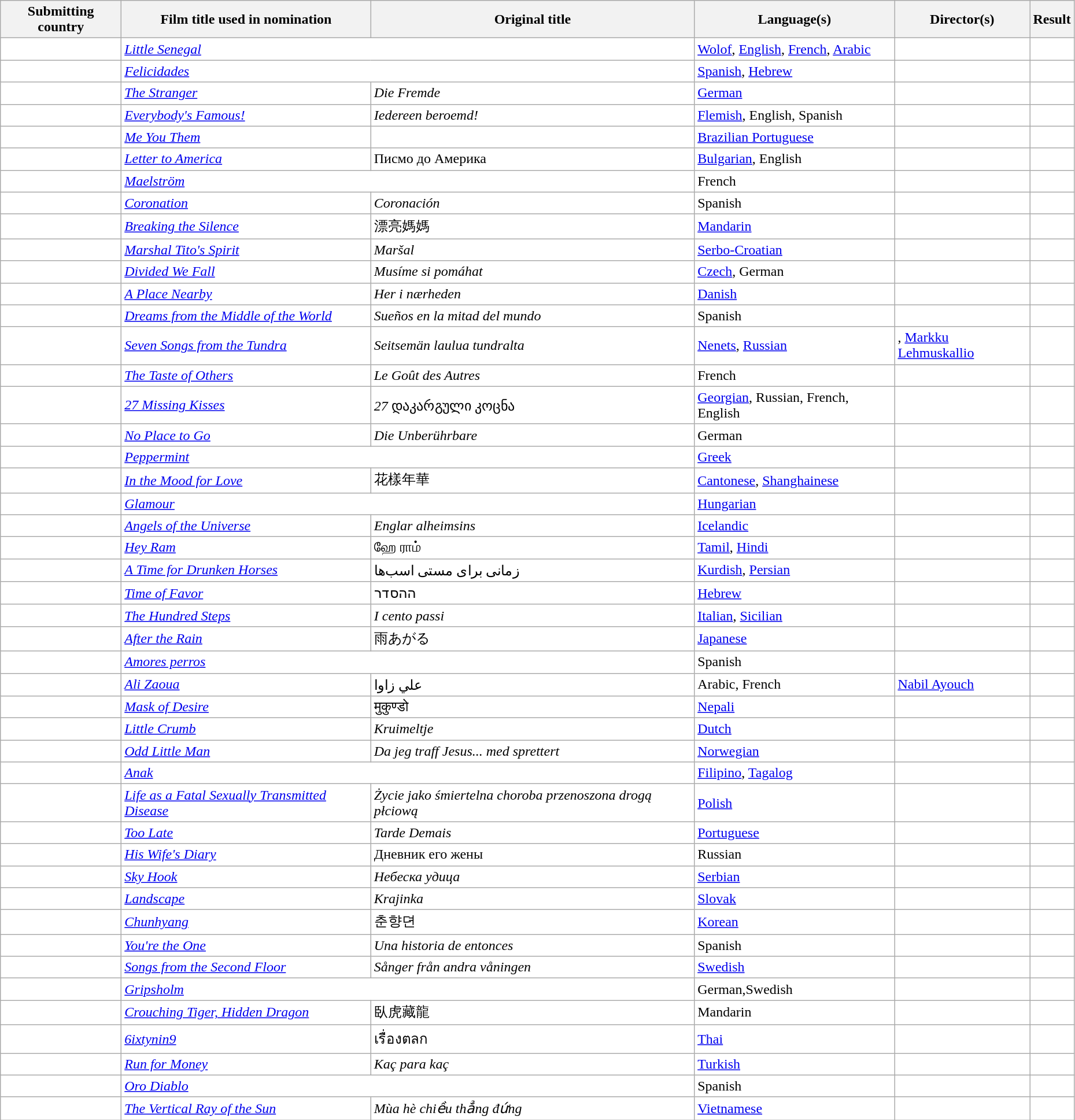<table class="wikitable sortable" width="98%" style="background:#ffffff;">
<tr>
<th>Submitting country</th>
<th>Film title used in nomination</th>
<th>Original title</th>
<th>Language(s)</th>
<th>Director(s)</th>
<th>Result</th>
</tr>
<tr>
<td></td>
<td colspan="2"><em><a href='#'>Little Senegal</a></em></td>
<td><a href='#'>Wolof</a>, <a href='#'>English</a>, <a href='#'>French</a>, <a href='#'>Arabic</a></td>
<td></td>
<td></td>
</tr>
<tr>
<td></td>
<td colspan="2"><em><a href='#'>Felicidades</a></em></td>
<td><a href='#'>Spanish</a>, <a href='#'>Hebrew</a></td>
<td></td>
<td></td>
</tr>
<tr>
<td></td>
<td><em><a href='#'>The Stranger</a></em></td>
<td><em>Die Fremde</em></td>
<td><a href='#'>German</a></td>
<td></td>
<td></td>
</tr>
<tr>
<td></td>
<td><em><a href='#'>Everybody's Famous!</a></em></td>
<td><em>Iedereen beroemd!</em></td>
<td><a href='#'>Flemish</a>, English, Spanish</td>
<td></td>
<td></td>
</tr>
<tr>
<td></td>
<td><em><a href='#'>Me You Them</a></em></td>
<td><em></em></td>
<td><a href='#'>Brazilian Portuguese</a></td>
<td></td>
<td></td>
</tr>
<tr>
<td></td>
<td><em><a href='#'>Letter to America</a></em></td>
<td>Писмо до Америка</td>
<td><a href='#'>Bulgarian</a>, English</td>
<td></td>
<td></td>
</tr>
<tr>
<td></td>
<td colspan="2"><em><a href='#'>Maelström</a></em></td>
<td>French</td>
<td></td>
<td></td>
</tr>
<tr>
<td></td>
<td><em><a href='#'>Coronation</a></em></td>
<td><em>Coronación</em></td>
<td>Spanish</td>
<td></td>
<td></td>
</tr>
<tr>
<td></td>
<td><em><a href='#'>Breaking the Silence</a></em></td>
<td>漂亮媽媽</td>
<td><a href='#'>Mandarin</a></td>
<td></td>
<td></td>
</tr>
<tr>
<td></td>
<td><em><a href='#'>Marshal Tito's Spirit</a></em></td>
<td><em>Maršal</em></td>
<td><a href='#'>Serbo-Croatian</a></td>
<td></td>
<td></td>
</tr>
<tr>
<td></td>
<td><em><a href='#'>Divided We Fall</a></em></td>
<td><em>Musíme si pomáhat</em></td>
<td><a href='#'>Czech</a>, German</td>
<td></td>
<td></td>
</tr>
<tr>
<td></td>
<td><em><a href='#'>A Place Nearby</a></em></td>
<td><em>Her i nærheden</em></td>
<td><a href='#'>Danish</a></td>
<td></td>
<td></td>
</tr>
<tr>
<td></td>
<td><em><a href='#'>Dreams from the Middle of the World</a></em></td>
<td><em>Sueños en la mitad del mundo</em></td>
<td>Spanish</td>
<td></td>
<td></td>
</tr>
<tr>
<td></td>
<td><em><a href='#'>Seven Songs from the Tundra</a></em></td>
<td><em>Seitsemän laulua tundralta</em></td>
<td><a href='#'>Nenets</a>, <a href='#'>Russian</a></td>
<td>, <a href='#'>Markku Lehmuskallio</a></td>
<td></td>
</tr>
<tr>
<td></td>
<td><em><a href='#'>The Taste of Others</a></em></td>
<td><em>Le Goût des Autres</em></td>
<td>French</td>
<td></td>
<td></td>
</tr>
<tr>
<td></td>
<td><em><a href='#'>27 Missing Kisses</a></em></td>
<td><em>27</em> დაკარგული კოცნა</td>
<td><a href='#'>Georgian</a>, Russian, French, English</td>
<td></td>
<td></td>
</tr>
<tr>
<td></td>
<td><em><a href='#'>No Place to Go</a></em></td>
<td><em>Die Unberührbare</em></td>
<td>German</td>
<td></td>
<td></td>
</tr>
<tr>
<td></td>
<td colspan="2"><em><a href='#'>Peppermint</a></em></td>
<td><a href='#'>Greek</a></td>
<td></td>
<td></td>
</tr>
<tr>
<td></td>
<td><em><a href='#'>In the Mood for Love</a></em></td>
<td>花樣年華</td>
<td><a href='#'>Cantonese</a>, <a href='#'>Shanghainese</a></td>
<td></td>
<td></td>
</tr>
<tr>
<td></td>
<td colspan="2"><em><a href='#'>Glamour</a></em></td>
<td><a href='#'>Hungarian</a></td>
<td></td>
<td></td>
</tr>
<tr>
<td></td>
<td><em><a href='#'>Angels of the Universe</a></em></td>
<td><em>Englar alheimsins</em></td>
<td><a href='#'>Icelandic</a></td>
<td></td>
<td></td>
</tr>
<tr>
<td></td>
<td><em><a href='#'>Hey Ram</a></em></td>
<td>ஹே ராம்</td>
<td><a href='#'>Tamil</a>, <a href='#'>Hindi</a></td>
<td></td>
<td></td>
</tr>
<tr>
<td></td>
<td><em><a href='#'>A Time for Drunken Horses</a></em></td>
<td>زمانی برای مستی اسب‌ها</td>
<td><a href='#'>Kurdish</a>, <a href='#'>Persian</a></td>
<td></td>
<td></td>
</tr>
<tr>
<td></td>
<td><em><a href='#'>Time of Favor</a></em></td>
<td>ההסדר</td>
<td><a href='#'>Hebrew</a></td>
<td></td>
<td></td>
</tr>
<tr>
<td></td>
<td><em><a href='#'>The Hundred Steps</a></em></td>
<td><em>I cento passi</em></td>
<td><a href='#'>Italian</a>, <a href='#'>Sicilian</a></td>
<td></td>
<td></td>
</tr>
<tr>
<td></td>
<td><em><a href='#'>After the Rain</a></em></td>
<td>雨あがる</td>
<td><a href='#'>Japanese</a></td>
<td></td>
<td></td>
</tr>
<tr>
<td></td>
<td colspan="2"><em><a href='#'>Amores perros</a></em></td>
<td>Spanish</td>
<td></td>
<td></td>
</tr>
<tr>
<td></td>
<td><em><a href='#'>Ali Zaoua</a></em></td>
<td>علي زاوا</td>
<td>Arabic, French</td>
<td><a href='#'>Nabil Ayouch</a></td>
<td></td>
</tr>
<tr>
<td></td>
<td><em><a href='#'>Mask of Desire</a></em></td>
<td>मुकुण्डो</td>
<td><a href='#'>Nepali</a></td>
<td></td>
<td></td>
</tr>
<tr>
<td></td>
<td><em><a href='#'>Little Crumb</a></em></td>
<td><em>Kruimeltje</em></td>
<td><a href='#'>Dutch</a></td>
<td></td>
<td></td>
</tr>
<tr>
<td></td>
<td><em><a href='#'>Odd Little Man</a></em></td>
<td><em>Da jeg traff Jesus... med sprettert</em></td>
<td><a href='#'>Norwegian</a></td>
<td></td>
<td></td>
</tr>
<tr>
<td></td>
<td colspan="2"><em><a href='#'>Anak</a></em></td>
<td><a href='#'>Filipino</a>, <a href='#'>Tagalog</a></td>
<td></td>
<td></td>
</tr>
<tr>
<td></td>
<td><em><a href='#'>Life as a Fatal Sexually Transmitted Disease</a></em></td>
<td><em>Życie jako śmiertelna choroba przenoszona drogą płciową</em></td>
<td><a href='#'>Polish</a></td>
<td></td>
<td></td>
</tr>
<tr>
<td></td>
<td><em><a href='#'>Too Late</a></em></td>
<td><em>Tarde Demais</em></td>
<td><a href='#'>Portuguese</a></td>
<td></td>
<td></td>
</tr>
<tr>
<td></td>
<td><em><a href='#'>His Wife's Diary</a></em></td>
<td>Дневник его жены</td>
<td>Russian</td>
<td></td>
<td></td>
</tr>
<tr>
<td></td>
<td><em><a href='#'>Sky Hook</a></em></td>
<td><em>Небеска удица</em></td>
<td><a href='#'>Serbian</a></td>
<td></td>
<td></td>
</tr>
<tr>
<td></td>
<td><em><a href='#'>Landscape</a></em></td>
<td><em>Krajinka</em></td>
<td><a href='#'>Slovak</a></td>
<td></td>
<td></td>
</tr>
<tr>
<td></td>
<td><em><a href='#'>Chunhyang</a></em></td>
<td>춘향뎐</td>
<td><a href='#'>Korean</a></td>
<td></td>
<td></td>
</tr>
<tr>
<td></td>
<td><em><a href='#'>You're the One</a></em></td>
<td><em>Una historia de entonces</em></td>
<td>Spanish</td>
<td></td>
<td></td>
</tr>
<tr>
<td></td>
<td><em><a href='#'>Songs from the Second Floor</a></em></td>
<td><em>Sånger från andra våningen</em></td>
<td><a href='#'>Swedish</a></td>
<td></td>
<td></td>
</tr>
<tr>
<td></td>
<td colspan="2"><em><a href='#'>Gripsholm</a></em></td>
<td>German,Swedish</td>
<td></td>
<td></td>
</tr>
<tr>
<td></td>
<td><em><a href='#'>Crouching Tiger, Hidden Dragon</a></em></td>
<td>臥虎藏龍</td>
<td>Mandarin</td>
<td></td>
<td></td>
</tr>
<tr>
<td></td>
<td><em><a href='#'>6ixtynin9</a></em></td>
<td>เรื่องตลก</td>
<td><a href='#'>Thai</a></td>
<td></td>
<td></td>
</tr>
<tr>
<td></td>
<td><em><a href='#'>Run for Money</a></em></td>
<td><em>Kaç para kaç</em></td>
<td><a href='#'>Turkish</a></td>
<td></td>
<td></td>
</tr>
<tr>
<td></td>
<td colspan="2"><em><a href='#'>Oro Diablo</a></em></td>
<td>Spanish</td>
<td></td>
<td></td>
</tr>
<tr>
<td></td>
<td><em><a href='#'>The Vertical Ray of the Sun</a></em></td>
<td><em>Mùa hè chiều thẳng đứng</em></td>
<td><a href='#'>Vietnamese</a></td>
<td></td>
<td></td>
</tr>
</table>
